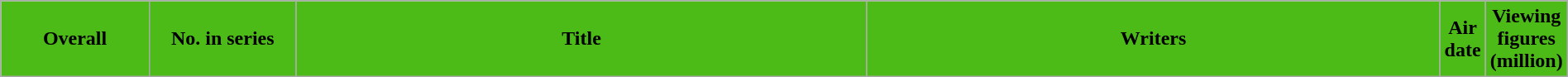<table class="wikitable" style="width:100%;">
<tr>
<th style="background:#4cbb17; width:10%;">Overall</th>
<th style="background:#4cbb17; width:10%;">No. in series</th>
<th style="background:#4cbb17; width:40%;">Title</th>
<th style="background:#4cbb17; width:40%;">Writers</th>
<th style="background:#4cbb17; width:40%;">Air date</th>
<th style="background:#4cbb17; width:40%;">Viewing figures<br>(million)<br>


</th>
</tr>
</table>
